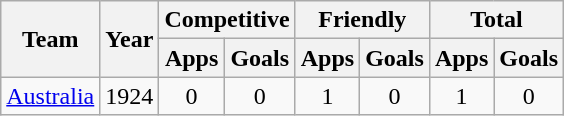<table class="wikitable" style="text-align:center">
<tr>
<th rowspan=2>Team</th>
<th rowspan=2>Year</th>
<th colspan=2>Competitive</th>
<th colspan=2>Friendly</th>
<th colspan=2>Total</th>
</tr>
<tr>
<th>Apps</th>
<th>Goals</th>
<th>Apps</th>
<th>Goals</th>
<th>Apps</th>
<th>Goals</th>
</tr>
<tr>
<td><a href='#'>Australia</a></td>
<td>1924</td>
<td>0</td>
<td>0</td>
<td>1</td>
<td>0</td>
<td>1</td>
<td>0</td>
</tr>
</table>
